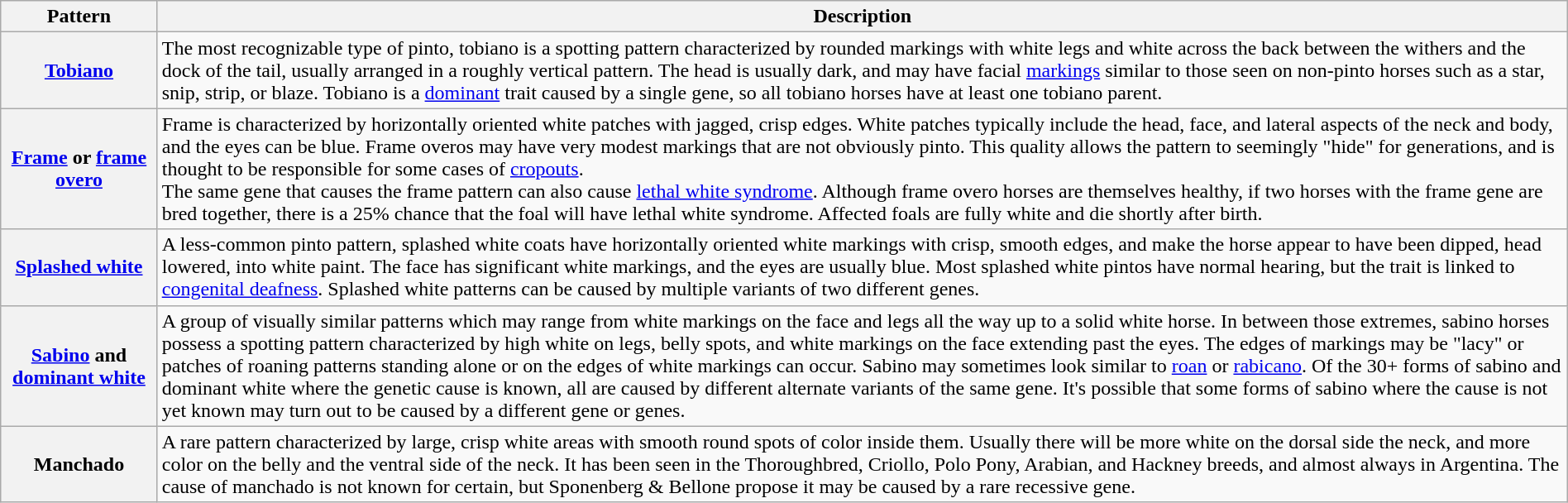<table class="wikitable" style="width: 100%; clear: right;">
<tr>
<th scope="col" width=10%>Pattern</th>
<th scope="col">Description</th>
</tr>
<tr>
<th scope="row"> <a href='#'>Tobiano</a></th>
<td>The most recognizable type of pinto, tobiano is a spotting pattern characterized by rounded markings with white legs and white across the back between the withers and the dock of the tail, usually arranged in a roughly vertical pattern. The head is usually dark, and may have facial <a href='#'>markings</a> similar to those seen on non-pinto horses such as a star, snip, strip, or blaze. Tobiano is a <a href='#'>dominant</a> trait caused by a single gene, so all tobiano horses have at least one tobiano parent.</td>
</tr>
<tr>
<th scope="row"> <a href='#'>Frame</a> or <a href='#'>frame overo</a></th>
<td>Frame is characterized by horizontally oriented white patches with jagged, crisp edges. White patches typically include the head, face, and lateral aspects of the neck and body, and the eyes can be blue. Frame overos may have very modest markings that are not obviously pinto. This quality allows the pattern to seemingly "hide" for generations, and is thought to be responsible for some cases of <a href='#'>cropouts</a>.<br>The same gene that causes the frame pattern can also cause <a href='#'>lethal white syndrome</a>. Although frame overo horses are themselves healthy, if two horses with the frame gene are bred together, there is a 25% chance that the foal will have lethal white syndrome. Affected foals are fully white and die shortly after birth.</td>
</tr>
<tr>
<th scope="row"> <a href='#'>Splashed white</a></th>
<td>A less-common pinto pattern, splashed white coats have horizontally oriented white markings with crisp, smooth edges, and make the horse appear to have been dipped, head lowered, into white paint. The face has significant white markings, and the eyes are usually blue. Most splashed white pintos have normal hearing, but the trait is linked to <a href='#'>congenital deafness</a>. Splashed white patterns can be caused by multiple variants of two different genes.</td>
</tr>
<tr>
<th scope="row"> <a href='#'>Sabino</a> and <a href='#'>dominant white</a></th>
<td>A group of visually similar patterns which may range from white markings on the face and legs all the way up to a solid white horse. In between those extremes, sabino horses possess a spotting pattern characterized by high white on legs, belly spots, and white markings on the face extending past the eyes. The edges of markings may be "lacy" or patches of roaning patterns standing alone or on the edges of white markings can occur. Sabino may sometimes look similar to <a href='#'>roan</a> or <a href='#'>rabicano</a>. Of the 30+ forms of sabino and dominant white where the genetic cause is known, all are caused by different alternate variants of the same gene. It's possible that some forms of sabino where the cause is not yet known may turn out to be caused by a different gene or genes.</td>
</tr>
<tr>
<th scope="row">Manchado</th>
<td>A rare pattern characterized by large, crisp white areas with smooth round spots of color inside them. Usually there will be more white on the dorsal side the neck, and more color on the belly and the ventral side of the neck. It has been seen in the Thoroughbred, Criollo, Polo Pony, Arabian, and Hackney breeds, and almost always in Argentina. The cause of manchado is not known for certain, but Sponenberg & Bellone propose it may be caused by a rare recessive gene.</td>
</tr>
</table>
